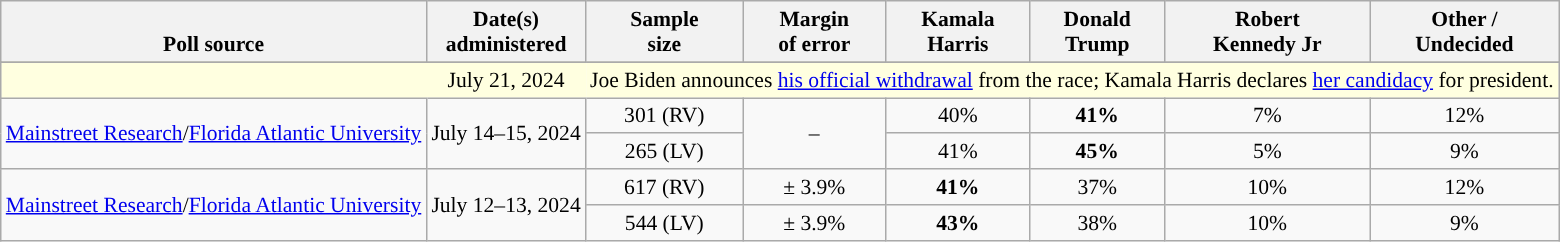<table class="wikitable sortable mw-datatable" style="font-size:90%;text-align:center;line-height:17px">
<tr valign=bottom>
<th>Poll source</th>
<th>Date(s)<br>administered</th>
<th>Sample<br>size</th>
<th>Margin<br>of error</th>
<th class="unsortable">Kamala<br>Harris<br></th>
<th class="unsortable">Donald<br>Trump<br></th>
<th class="unsortable">Robert<br>Kennedy Jr<br></th>
<th class="unsortable">Other /<br>Undecided</th>
</tr>
<tr>
</tr>
<tr style="background:lightyellow;">
<td style="border-right-style:hidden; background:lightyellow;"></td>
<td style="border-right-style:hidden; " data-sort-value="2024-07-21">July 21, 2024</td>
<td colspan="6">Joe Biden announces <a href='#'>his official withdrawal</a> from the race; Kamala Harris declares <a href='#'>her candidacy</a> for president.</td>
</tr>
<tr>
<td style="text-align:left;" rowspan="2"><a href='#'>Mainstreet Research</a>/<a href='#'>Florida Atlantic University</a></td>
<td rowspan="2">July 14–15, 2024</td>
<td>301 (RV)</td>
<td rowspan="2">–</td>
<td>40%</td>
<td style="background-color:"><strong>41%</strong></td>
<td>7%</td>
<td>12%</td>
</tr>
<tr>
<td>265 (LV)</td>
<td>41%</td>
<td style="background-color:"><strong>45%</strong></td>
<td>5%</td>
<td>9%</td>
</tr>
<tr>
<td style="text-align:left;" rowspan="2"><a href='#'>Mainstreet Research</a>/<a href='#'>Florida Atlantic University</a></td>
<td rowspan="2">July 12–13, 2024</td>
<td>617 (RV)</td>
<td>± 3.9%</td>
<td style="color:black;background-color:"><strong>41%</strong></td>
<td>37%</td>
<td>10%</td>
<td>12%</td>
</tr>
<tr>
<td>544 (LV)</td>
<td>± 3.9%</td>
<td style="color:black;background-color:"><strong>43%</strong></td>
<td>38%</td>
<td>10%</td>
<td>9%</td>
</tr>
</table>
